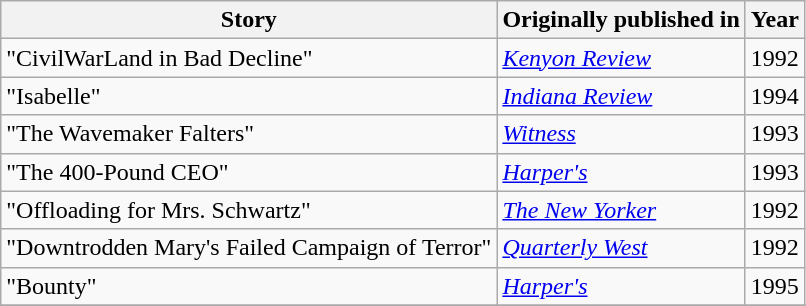<table class="wikitable">
<tr>
<th><strong>Story</strong></th>
<th><strong>Originally published in</strong></th>
<th><strong>Year</strong></th>
</tr>
<tr>
<td>"CivilWarLand in Bad Decline"</td>
<td><em><a href='#'>Kenyon Review</a></em></td>
<td>1992</td>
</tr>
<tr>
<td>"Isabelle"</td>
<td><em><a href='#'>Indiana Review</a></em></td>
<td>1994</td>
</tr>
<tr>
<td>"The Wavemaker Falters"</td>
<td><em><a href='#'>Witness</a></em></td>
<td>1993</td>
</tr>
<tr>
<td>"The 400-Pound CEO"</td>
<td><em><a href='#'>Harper's</a></em></td>
<td>1993</td>
</tr>
<tr>
<td>"Offloading for Mrs. Schwartz"</td>
<td><em><a href='#'>The New Yorker</a></em></td>
<td>1992</td>
</tr>
<tr>
<td>"Downtrodden Mary's Failed Campaign of Terror"</td>
<td><em><a href='#'>Quarterly West</a></em></td>
<td>1992</td>
</tr>
<tr>
<td>"Bounty"</td>
<td><em><a href='#'>Harper's</a></em></td>
<td>1995</td>
</tr>
<tr>
</tr>
</table>
